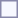<table style="border:1px solid #8888aa; background-color:#f7f8ff; padding:5px; font-size:95%; margin: 0px 12px 12px 0px;">
</table>
